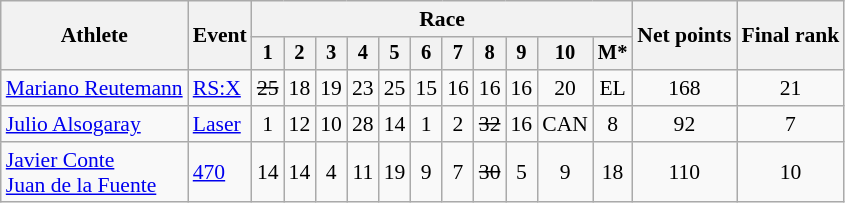<table class="wikitable" style="font-size:90%">
<tr>
<th rowspan="2">Athlete</th>
<th rowspan="2">Event</th>
<th colspan=11>Race</th>
<th rowspan=2>Net points</th>
<th rowspan=2>Final rank</th>
</tr>
<tr style="font-size:95%">
<th>1</th>
<th>2</th>
<th>3</th>
<th>4</th>
<th>5</th>
<th>6</th>
<th>7</th>
<th>8</th>
<th>9</th>
<th>10</th>
<th>M*</th>
</tr>
<tr align=center>
<td align=left><a href='#'>Mariano Reutemann</a></td>
<td align=left><a href='#'>RS:X</a></td>
<td><s>25</s></td>
<td>18</td>
<td>19</td>
<td>23</td>
<td>25</td>
<td>15</td>
<td>16</td>
<td>16</td>
<td>16</td>
<td>20</td>
<td>EL</td>
<td>168</td>
<td>21</td>
</tr>
<tr align=center>
<td align=left><a href='#'>Julio Alsogaray</a></td>
<td align=left><a href='#'>Laser</a></td>
<td>1</td>
<td>12</td>
<td>10</td>
<td>28</td>
<td>14</td>
<td>1</td>
<td>2</td>
<td><s>32</s></td>
<td>16</td>
<td>CAN</td>
<td>8</td>
<td>92</td>
<td>7</td>
</tr>
<tr align=center>
<td align=left><a href='#'>Javier Conte</a><br><a href='#'>Juan de la Fuente</a></td>
<td align=left><a href='#'>470</a></td>
<td>14</td>
<td>14</td>
<td>4</td>
<td>11</td>
<td>19</td>
<td>9</td>
<td>7</td>
<td><s>30</s></td>
<td>5</td>
<td>9</td>
<td>18</td>
<td>110</td>
<td>10</td>
</tr>
</table>
